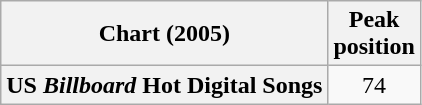<table class="wikitable plainrowheaders" style="text-align:center">
<tr>
<th scope="col">Chart (2005)</th>
<th scope="col">Peak<br>position</th>
</tr>
<tr>
<th scope="row">US <em>Billboard</em> Hot Digital Songs</th>
<td>74</td>
</tr>
</table>
